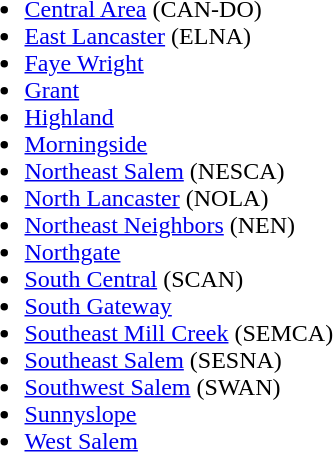<table width=40%>
<tr>
<td valign=top><br><ul><li><a href='#'>Central Area</a> (CAN-DO)</li><li><a href='#'>East Lancaster</a> (ELNA)</li><li><a href='#'>Faye Wright</a></li><li><a href='#'>Grant</a></li><li><a href='#'>Highland</a></li><li><a href='#'>Morningside</a></li><li><a href='#'>Northeast Salem</a> (NESCA)</li><li><a href='#'>North Lancaster</a> (NOLA)</li><li><a href='#'>Northeast Neighbors</a> (NEN)</li><li><a href='#'>Northgate</a></li><li><a href='#'>South Central</a> (SCAN)</li><li><a href='#'>South Gateway</a></li><li><a href='#'>Southeast Mill Creek</a> (SEMCA)</li><li><a href='#'>Southeast Salem</a> (SESNA)</li><li><a href='#'>Southwest Salem</a> (SWAN)</li><li><a href='#'>Sunnyslope</a></li><li><a href='#'>West Salem</a></li></ul></td>
</tr>
</table>
